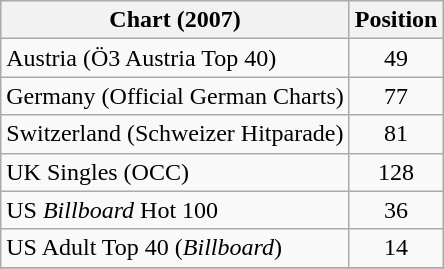<table class="wikitable sortable">
<tr>
<th>Chart (2007)</th>
<th>Position</th>
</tr>
<tr>
<td>Austria (Ö3 Austria Top 40)</td>
<td style="text-align:center;">49</td>
</tr>
<tr>
<td>Germany (Official German Charts)</td>
<td style="text-align:center;">77</td>
</tr>
<tr>
<td>Switzerland (Schweizer Hitparade)</td>
<td style="text-align:center;">81</td>
</tr>
<tr>
<td>UK Singles (OCC)</td>
<td style="text-align:center;">128</td>
</tr>
<tr>
<td>US <em>Billboard</em> Hot 100</td>
<td style="text-align:center;">36</td>
</tr>
<tr>
<td>US Adult Top 40 (<em>Billboard</em>)</td>
<td style="text-align:center;">14</td>
</tr>
<tr>
</tr>
</table>
